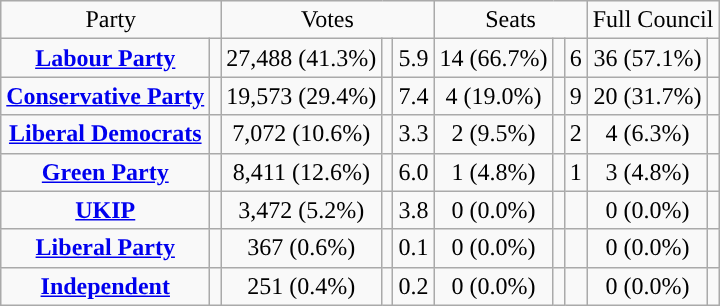<table class=wikitable style="text-align:center;">
<tr>
<td colspan=2>Party</td>
<td colspan=3>Votes</td>
<td colspan=3>Seats</td>
<td colspan=3>Full Council</td>
</tr>
<tr>
<td><strong><a href='#'>Labour Party</a></strong></td>
<td style="background:"></td>
<td>27,488 (41.3%)</td>
<td></td>
<td> 5.9</td>
<td>14 (66.7%)</td>
<td></td>
<td> 6</td>
<td>36 (57.1%)</td>
<td></td>
</tr>
<tr>
<td><strong><a href='#'>Conservative Party</a></strong></td>
<td style="background:"></td>
<td>19,573 (29.4%)</td>
<td></td>
<td> 7.4</td>
<td>4 (19.0%)</td>
<td></td>
<td> 9</td>
<td>20 (31.7%)</td>
<td></td>
</tr>
<tr>
<td><strong><a href='#'>Liberal Democrats</a></strong></td>
<td style="background:"></td>
<td>7,072 (10.6%)</td>
<td></td>
<td> 3.3</td>
<td>2 (9.5%)</td>
<td></td>
<td> 2</td>
<td>4 (6.3%)</td>
<td></td>
</tr>
<tr>
<td><strong><a href='#'>Green Party</a></strong></td>
<td style="background:"></td>
<td>8,411 (12.6%)</td>
<td></td>
<td> 6.0</td>
<td>1 (4.8%)</td>
<td></td>
<td> 1</td>
<td>3 (4.8%)</td>
<td></td>
</tr>
<tr>
<td><strong><a href='#'>UKIP</a></strong></td>
<td style="background:"></td>
<td>3,472 (5.2%)</td>
<td></td>
<td> 3.8</td>
<td>0 (0.0%)</td>
<td></td>
<td></td>
<td>0 (0.0%)</td>
<td></td>
</tr>
<tr>
<td><strong><a href='#'>Liberal Party</a></strong></td>
<td style="background:"></td>
<td>367 (0.6%)</td>
<td></td>
<td> 0.1</td>
<td>0 (0.0%)</td>
<td></td>
<td></td>
<td>0 (0.0%)</td>
<td></td>
</tr>
<tr>
<td><strong><a href='#'>Independent</a></strong></td>
<td style="background:"></td>
<td>251 (0.4%)</td>
<td></td>
<td> 0.2</td>
<td>0 (0.0%)</td>
<td></td>
<td></td>
<td>0 (0.0%)</td>
<td></td>
</tr>
</table>
